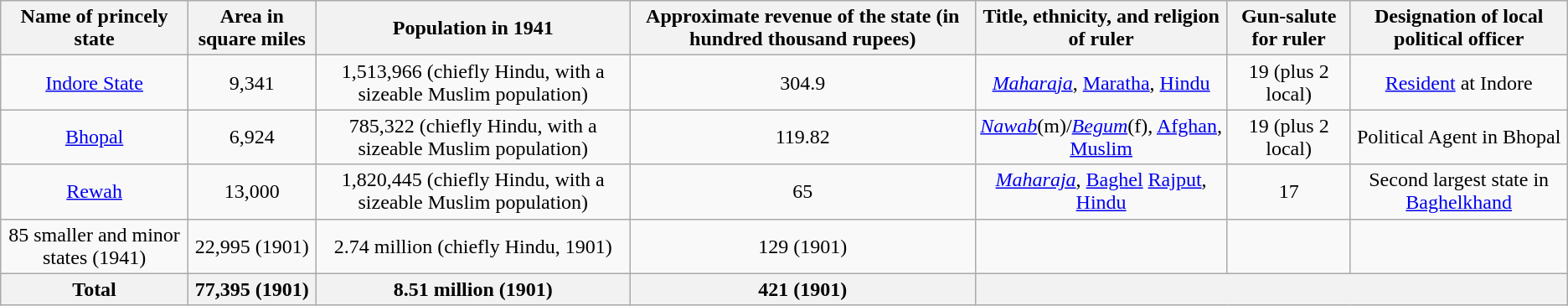<table class="wikitable">
<tr>
<th>Name of princely state</th>
<th>Area in square miles</th>
<th>Population in 1941</th>
<th>Approximate revenue of the state (in hundred thousand rupees)</th>
<th>Title, ethnicity, and religion of ruler</th>
<th>Gun-salute for ruler</th>
<th>Designation of local political officer</th>
</tr>
<tr>
<td align="center"><a href='#'>Indore State</a></td>
<td align="center">9,341</td>
<td align="center">1,513,966 (chiefly Hindu, with a sizeable Muslim population)</td>
<td align="center">304.9</td>
<td align="center"><em><a href='#'>Maharaja</a></em>, <a href='#'>Maratha</a>, <a href='#'>Hindu</a></td>
<td align="center">19 (plus 2 local)</td>
<td align="center"><a href='#'>Resident</a> at Indore</td>
</tr>
<tr>
<td align="center"><a href='#'>Bhopal</a></td>
<td align="center">6,924</td>
<td align="center">785,322 (chiefly Hindu, with a sizeable Muslim population)</td>
<td align="center">119.82</td>
<td align="center"><em><a href='#'>Nawab</a></em>(m)/<em><a href='#'>Begum</a></em>(f), <a href='#'>Afghan</a>, <a href='#'>Muslim</a></td>
<td align="center">19 (plus 2 local)</td>
<td align="center">Political Agent in Bhopal</td>
</tr>
<tr>
<td align="center"><a href='#'>Rewah</a></td>
<td align="center">13,000</td>
<td align="center">1,820,445 (chiefly Hindu, with a sizeable Muslim population)</td>
<td align="center">65</td>
<td align="center"><em><a href='#'>Maharaja</a></em>, <a href='#'>Baghel</a> <a href='#'>Rajput</a>, <a href='#'>Hindu</a></td>
<td align="center">17</td>
<td align="center">Second largest state in <a href='#'>Baghelkhand</a></td>
</tr>
<tr>
<td align="center">85 smaller and minor states (1941)</td>
<td align="center">22,995 (1901)</td>
<td align="center">2.74 million (chiefly Hindu, 1901)</td>
<td align="center">129 (1901)</td>
<td align="center"></td>
<td align="center"></td>
<td align="center"></td>
</tr>
<tr>
<th>Total</th>
<th>77,395 (1901)</th>
<th>8.51 million (1901)</th>
<th>421 (1901)</th>
<th colspan="3"></th>
</tr>
</table>
